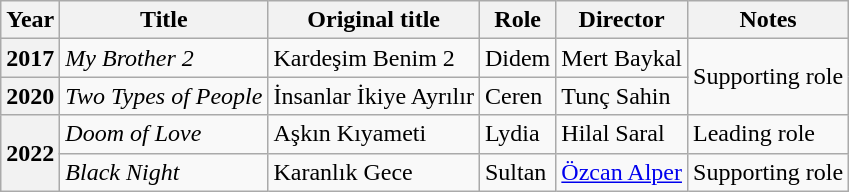<table class="wikitable plainrowheaders sortable"  style=font-size:100%>
<tr>
<th scope="col">Year</th>
<th>Title</th>
<th scope="col">Original title</th>
<th scope="col">Role</th>
<th>Director</th>
<th scope="col" class="unsortable">Notes</th>
</tr>
<tr>
<th scope=row>2017</th>
<td><em>My Brother 2</em></td>
<td>Kardeşim Benim 2</td>
<td>Didem</td>
<td>Mert Baykal</td>
<td rowspan="2">Supporting role</td>
</tr>
<tr>
<th scope=row>2020</th>
<td><em>Two Types of People</em></td>
<td>İnsanlar İkiye Ayrılır</td>
<td>Ceren</td>
<td>Tunç Sahin</td>
</tr>
<tr>
<th rowspan="2" scope="row">2022</th>
<td><em>Doom of Love</em></td>
<td>Aşkın Kıyameti</td>
<td>Lydia</td>
<td>Hilal Saral</td>
<td>Leading role</td>
</tr>
<tr>
<td><em>Black Night</em></td>
<td>Karanlık Gece</td>
<td>Sultan</td>
<td><a href='#'>Özcan Alper</a></td>
<td>Supporting role</td>
</tr>
</table>
